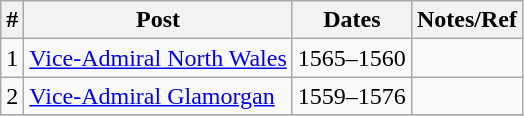<table class="wikitable">
<tr>
<th>#</th>
<th>Post</th>
<th>Dates</th>
<th>Notes/Ref</th>
</tr>
<tr>
<td>1</td>
<td><a href='#'>Vice-Admiral North Wales</a></td>
<td>1565–1560</td>
<td></td>
</tr>
<tr>
<td>2</td>
<td><a href='#'>Vice-Admiral Glamorgan</a></td>
<td>1559–1576</td>
<td></td>
</tr>
<tr>
</tr>
</table>
